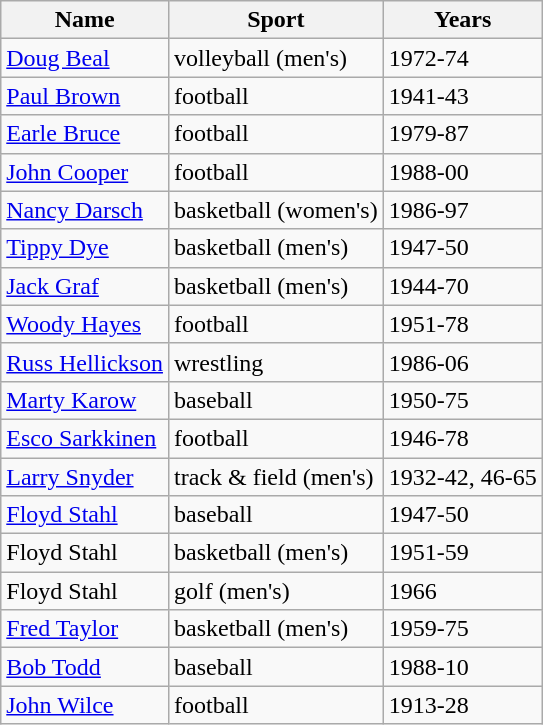<table class="sortable wikitable">
<tr>
<th>Name</th>
<th>Sport</th>
<th data-sort-type=number>Years</th>
</tr>
<tr>
<td data-sort-value="be"><a href='#'>Doug Beal</a></td>
<td>volleyball (men's)</td>
<td data-sort-value="197274">1972-74</td>
</tr>
<tr>
<td data-sort-value="bro"><a href='#'>Paul Brown</a></td>
<td>football</td>
<td data-sort-value="194143">1941-43</td>
</tr>
<tr>
<td data-sort-value="bru"><a href='#'>Earle Bruce</a></td>
<td>football</td>
<td data-sort-value="197987">1979-87</td>
</tr>
<tr>
<td data-sort-value="c"><a href='#'>John Cooper</a></td>
<td>football</td>
<td data-sort-value="19889900">1988-00</td>
</tr>
<tr>
<td data-sort-value="da"><a href='#'>Nancy Darsch</a></td>
<td>basketball (women's)</td>
<td data-sort-value="198697">1986-97</td>
</tr>
<tr>
<td data-sort-value="dy"><a href='#'>Tippy Dye</a></td>
<td>basketball (men's)</td>
<td data-sort-value="194750">1947-50</td>
</tr>
<tr>
<td data-sort-value="g"><a href='#'>Jack Graf</a></td>
<td>basketball (men's)</td>
<td data-sort-value="194470">1944-70</td>
</tr>
<tr>
<td data-sort-value="ha"><a href='#'>Woody Hayes</a></td>
<td>football</td>
<td data-sort-value="195178">1951-78</td>
</tr>
<tr>
<td data-sort-value="he"><a href='#'>Russ Hellickson</a></td>
<td>wrestling</td>
<td data-sort-value="19869906">1986-06</td>
</tr>
<tr>
<td data-sort-value="k"><a href='#'>Marty Karow</a></td>
<td>baseball</td>
<td data-sort-value="195075">1950-75</td>
</tr>
<tr>
<td data-sort-value="sa"><a href='#'>Esco Sarkkinen</a></td>
<td>football</td>
<td data-sort-value="194678">1946-78</td>
</tr>
<tr>
<td data-sort-value="sn"><a href='#'>Larry Snyder</a></td>
<td>track & field (men's)</td>
<td data-sort-value="193265">1932-42, 46-65</td>
</tr>
<tr>
<td data-sort-value="st1"><a href='#'>Floyd Stahl</a></td>
<td>baseball</td>
<td data-sort-value="194750">1947-50</td>
</tr>
<tr>
<td data-sort-value="st2">Floyd Stahl</td>
<td>basketball (men's)</td>
<td data-sort-value="195159">1951-59</td>
</tr>
<tr>
<td data-sort-value="st3">Floyd Stahl</td>
<td>golf (men's)</td>
<td data-sort-value="196660">1966</td>
</tr>
<tr>
<td data-sort-value="ta"><a href='#'>Fred Taylor</a></td>
<td>basketball (men's)</td>
<td data-sort-value="195975">1959-75</td>
</tr>
<tr>
<td data-sort-value="to"><a href='#'>Bob Todd</a></td>
<td>baseball</td>
<td data-sort-value="19889910">1988-10</td>
</tr>
<tr>
<td data-sort-value="w"><a href='#'>John Wilce</a></td>
<td>football</td>
<td data-sort-value="191328">1913-28</td>
</tr>
</table>
